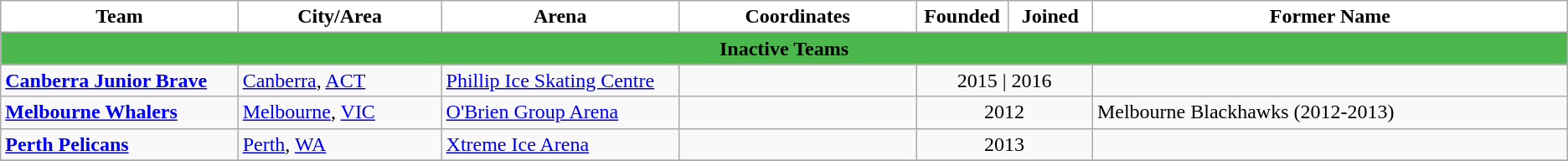<table class="wikitable">
<tr>
<th style="background:white; width:14%">Team</th>
<th style="background:white; width:12%">City/Area</th>
<th style="background:white; width:14%">Arena</th>
<th style="background:white; width:14%">Coordinates</th>
<th style="background:white; width:5%">Founded</th>
<th style="background:white; width:5%">Joined</th>
<th style="background:white; width:28%">Former Name</th>
</tr>
<tr>
<th style=background:#4BB74C colspan=10><strong><span>Inactive Teams</span></strong></th>
</tr>
<tr>
<td><strong><a href='#'>Canberra Junior Brave</a></strong></td>
<td><a href='#'>Canberra</a>, <a href='#'>ACT</a></td>
<td><a href='#'>Phillip Ice Skating Centre</a></td>
<td></td>
<td colspan="2" style="text-align:center;">2015 | 2016</td>
<td></td>
</tr>
<tr>
<td><strong><a href='#'>Melbourne Whalers</a></strong></td>
<td><a href='#'>Melbourne</a>, <a href='#'>VIC</a></td>
<td><a href='#'>O'Brien Group Arena</a></td>
<td></td>
<td colspan="2" style="text-align:center;">2012</td>
<td>Melbourne Blackhawks (2012-2013)</td>
</tr>
<tr>
<td><strong><a href='#'>Perth Pelicans</a></strong></td>
<td><a href='#'>Perth</a>, <a href='#'>WA</a></td>
<td><a href='#'>Xtreme Ice Arena</a></td>
<td></td>
<td colspan="2" style="text-align:center;">2013</td>
<td></td>
</tr>
<tr>
</tr>
</table>
